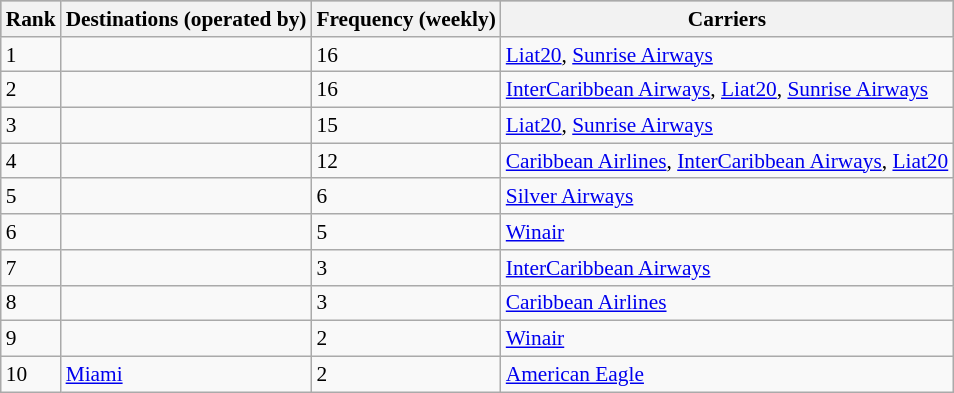<table class="wikitable sortable" style="font-size:89%; align=center;">
<tr style="background:darkgrey;">
<th>Rank</th>
<th>Destinations (operated by)</th>
<th>Frequency (weekly)</th>
<th>Carriers</th>
</tr>
<tr>
<td>1</td>
<td></td>
<td>16</td>
<td><a href='#'>Liat20</a>, <a href='#'>Sunrise Airways</a></td>
</tr>
<tr>
<td>2</td>
<td></td>
<td>16</td>
<td><a href='#'>InterCaribbean Airways</a>, <a href='#'>Liat20</a>, <a href='#'>Sunrise Airways</a></td>
</tr>
<tr>
<td>3</td>
<td></td>
<td>15</td>
<td><a href='#'>Liat20</a>, <a href='#'>Sunrise Airways</a></td>
</tr>
<tr>
<td>4</td>
<td></td>
<td>12</td>
<td><a href='#'>Caribbean Airlines</a>, <a href='#'>InterCaribbean Airways</a>, <a href='#'>Liat20</a></td>
</tr>
<tr>
<td>5</td>
<td></td>
<td>6</td>
<td><a href='#'>Silver Airways</a></td>
</tr>
<tr>
<td>6</td>
<td></td>
<td>5</td>
<td><a href='#'>Winair</a></td>
</tr>
<tr>
<td>7</td>
<td></td>
<td>3</td>
<td><a href='#'>InterCaribbean Airways</a></td>
</tr>
<tr>
<td>8</td>
<td></td>
<td>3</td>
<td><a href='#'>Caribbean Airlines</a></td>
</tr>
<tr>
<td>9</td>
<td></td>
<td>2</td>
<td><a href='#'>Winair</a></td>
</tr>
<tr>
<td>10</td>
<td> <a href='#'>Miami</a></td>
<td>2</td>
<td><a href='#'>American Eagle</a></td>
</tr>
</table>
